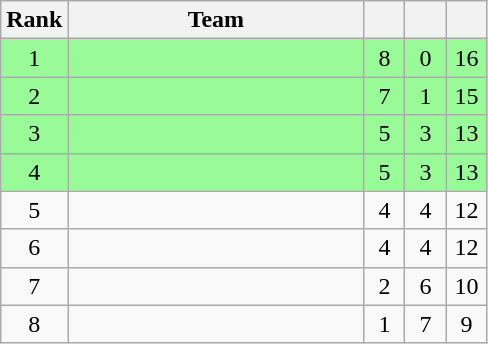<table class="wikitable" style="text-align:center">
<tr>
<th>Rank</th>
<th style="width:190px;">Team</th>
<th width=20px></th>
<th width=20px></th>
<th width=20px></th>
</tr>
<tr bgcolor=98fb98>
<td>1</td>
<td align="left"></td>
<td>8</td>
<td>0</td>
<td>16</td>
</tr>
<tr bgcolor=98fb98>
<td>2</td>
<td align="left"></td>
<td>7</td>
<td>1</td>
<td>15</td>
</tr>
<tr bgcolor=98fb98>
<td>3</td>
<td align="left"></td>
<td>5</td>
<td>3</td>
<td>13</td>
</tr>
<tr bgcolor=98fb98>
<td>4</td>
<td align="left"></td>
<td>5</td>
<td>3</td>
<td>13</td>
</tr>
<tr bgcolor=>
<td>5</td>
<td align="left"></td>
<td>4</td>
<td>4</td>
<td>12</td>
</tr>
<tr>
<td>6</td>
<td align="left"><strong></strong></td>
<td>4</td>
<td>4</td>
<td>12</td>
</tr>
<tr>
<td>7</td>
<td align="left"></td>
<td>2</td>
<td>6</td>
<td>10</td>
</tr>
<tr>
<td>8</td>
<td align="left"></td>
<td>1</td>
<td>7</td>
<td>9</td>
</tr>
</table>
